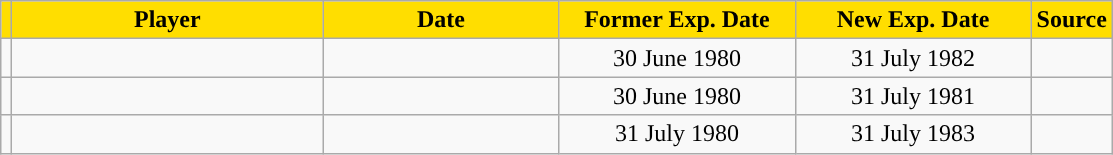<table class="wikitable sortable">
<tr>
<th style="background:#FFDE00"></th>
<th width=200 style="background:#FFDE00">Player</th>
<th width=150 style="background:#FFDE00">Date</th>
<th width=150 style="background:#FFDE00">Former Exp. Date</th>
<th width=150 style="background:#FFDE00">New Exp. Date</th>
<th style="background:#FFDE00">Source</th>
</tr>
<tr>
<td align=center></td>
<td></td>
<td align=center></td>
<td align=center>30 June 1980</td>
<td align=center>31 July 1982</td>
<td align=center></td>
</tr>
<tr>
<td align=center></td>
<td></td>
<td align=center></td>
<td align=center>30 June 1980</td>
<td align=center>31 July 1981</td>
<td align=center></td>
</tr>
<tr>
<td align=center></td>
<td></td>
<td align=center></td>
<td align=center>31 July 1980</td>
<td align=center>31 July 1983</td>
<td align=center></td>
</tr>
</table>
